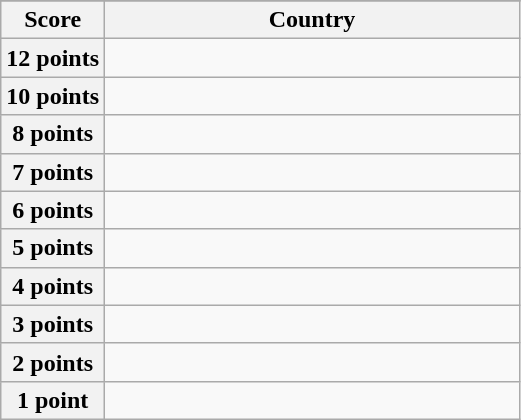<table class="wikitable">
<tr>
</tr>
<tr>
<th scope="col" width="20%">Score</th>
<th scope="col">Country</th>
</tr>
<tr>
<th scope="row">12 points</th>
<td></td>
</tr>
<tr>
<th scope="row">10 points</th>
<td></td>
</tr>
<tr>
<th scope="row">8 points</th>
<td></td>
</tr>
<tr>
<th scope="row">7 points</th>
<td></td>
</tr>
<tr>
<th scope="row">6 points</th>
<td></td>
</tr>
<tr>
<th scope="row">5 points</th>
<td></td>
</tr>
<tr>
<th scope="row">4 points</th>
<td></td>
</tr>
<tr>
<th scope="row">3 points</th>
<td></td>
</tr>
<tr>
<th scope="row">2 points</th>
<td></td>
</tr>
<tr>
<th scope="row">1 point</th>
<td></td>
</tr>
</table>
